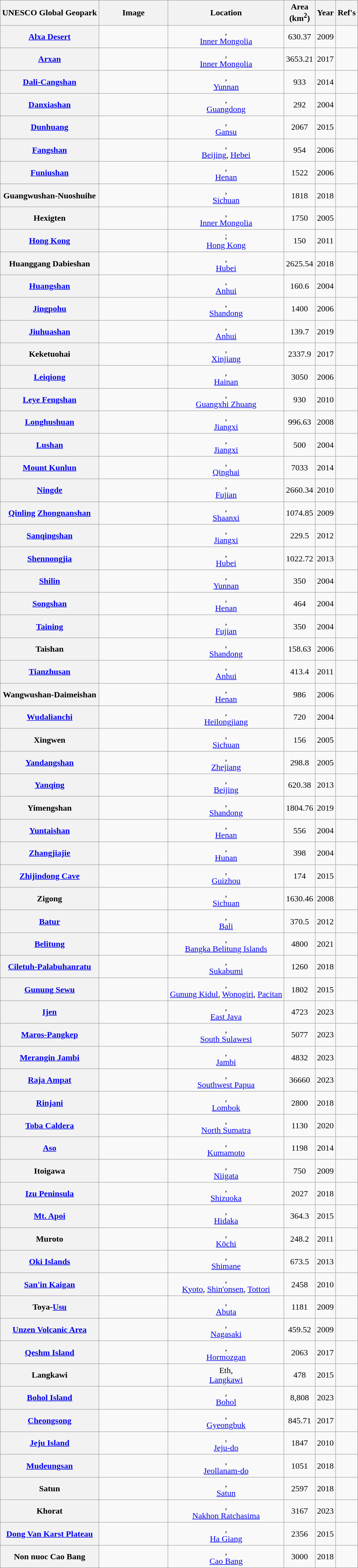<table class="wikitable sortable plainrowheaders">
<tr>
<th scope="col">UNESCO Global Geopark</th>
<th scope="col" class="unsortable" style="width:125px;">Image</th>
<th scope="col">Location</th>
<th scope="col">Area<br>(km<sup>2</sup>)<br></th>
<th scope="col">Year</th>
<th scope="col">Ref's</th>
</tr>
<tr>
<th scope="row"><a href='#'>Alxa Desert</a></th>
<td></td>
<td align="center">,<br><a href='#'>Inner Mongolia</a><br><small></small></td>
<td align="center">630.37</td>
<td align="center">2009</td>
<td></td>
</tr>
<tr>
<th scope="row"><a href='#'>Arxan</a></th>
<td></td>
<td align="center">,<br><a href='#'>Inner Mongolia</a><br><small></small></td>
<td align="center">3653.21</td>
<td align="center">2017</td>
<td></td>
</tr>
<tr>
<th scope="row"><a href='#'>Dali-Cangshan</a></th>
<td></td>
<td align="center">,<br><a href='#'>Yunnan</a><br><small></small></td>
<td align="center">933</td>
<td align="center">2014</td>
<td></td>
</tr>
<tr>
<th scope="row"><a href='#'>Danxiashan</a></th>
<td></td>
<td align="center">,<br><a href='#'>Guangdong</a><br><small></small></td>
<td align="center">292</td>
<td align="center">2004</td>
<td></td>
</tr>
<tr>
<th scope="row"><a href='#'>Dunhuang</a></th>
<td></td>
<td align="center">,<br><a href='#'>Gansu</a><br><small></small></td>
<td align="center">2067</td>
<td align="center">2015</td>
<td></td>
</tr>
<tr>
<th scope="row"><a href='#'>Fangshan</a></th>
<td></td>
<td align="center">,<br><a href='#'>Beijing</a>, <a href='#'>Hebei</a><br><small></small></td>
<td align="center">954</td>
<td align="center">2006</td>
<td></td>
</tr>
<tr>
<th scope="row"><a href='#'>Funiushan</a></th>
<td></td>
<td align="center">,<br><a href='#'>Henan</a><br><small></small></td>
<td align="center">1522</td>
<td align="center">2006</td>
<td></td>
</tr>
<tr>
<th scope="row">Guangwushan-Nuoshuihe</th>
<td></td>
<td align="center">,<br><a href='#'>Sichuan</a><br><small></small></td>
<td align="center">1818</td>
<td align="center">2018</td>
<td></td>
</tr>
<tr>
<th scope="row">Hexigten</th>
<td></td>
<td align="center">,<br><a href='#'>Inner Mongolia</a><br><small></small></td>
<td align="center">1750</td>
<td align="center">2005</td>
<td></td>
</tr>
<tr>
<th scope="row"><a href='#'>Hong Kong</a></th>
<td></td>
<td align="center">;<br><a href='#'>Hong Kong</a><br><small></small></td>
<td align="center">150</td>
<td align="center">2011</td>
<td></td>
</tr>
<tr>
<th scope="row">Huanggang Dabieshan</th>
<td></td>
<td align="center">,<br><a href='#'>Hubei</a><br><small></small></td>
<td align="center">2625.54</td>
<td align="center">2018</td>
<td></td>
</tr>
<tr>
<th scope="row"><a href='#'>Huangshan</a></th>
<td></td>
<td align="center">,<br><a href='#'>Anhui</a><br><small></small></td>
<td align="center">160.6</td>
<td align="center">2004</td>
<td></td>
</tr>
<tr>
<th scope="row"><a href='#'>Jingpohu</a></th>
<td></td>
<td align="center">,<br><a href='#'>Shandong</a><br><small></small></td>
<td align="center">1400</td>
<td align="center">2006</td>
<td></td>
</tr>
<tr>
<th scope="row"><a href='#'>Jiuhuashan</a></th>
<td></td>
<td align="center">,<br><a href='#'>Anhui</a><br><small></small></td>
<td align="center">139.7</td>
<td align="center">2019</td>
<td></td>
</tr>
<tr>
<th scope="row">Keketuohai</th>
<td></td>
<td align="center">,<br><a href='#'>Xinjiang</a><br><small></small></td>
<td align="center">2337.9</td>
<td align="center">2017</td>
<td></td>
</tr>
<tr>
<th scope="row"><a href='#'>Leiqiong</a></th>
<td></td>
<td align="center">,<br><a href='#'>Hainan</a><br><small></small></td>
<td align="center">3050</td>
<td align="center">2006</td>
<td></td>
</tr>
<tr>
<th scope="row"><a href='#'>Leye Fengshan</a></th>
<td></td>
<td align="center">,<br><a href='#'>Guangxhi Zhuang</a><br><small></small></td>
<td align="center">930</td>
<td align="center">2010</td>
<td></td>
</tr>
<tr>
<th scope="row"><a href='#'>Longhushuan</a></th>
<td></td>
<td align="center">,<br><a href='#'>Jiangxi</a><br><small></small></td>
<td align="center">996.63</td>
<td align="center">2008</td>
<td></td>
</tr>
<tr>
<th scope="row"><a href='#'>Lushan</a></th>
<td></td>
<td align="center">,<br><a href='#'>Jiangxi</a><br><small></small></td>
<td align="center">500</td>
<td align="center">2004</td>
<td></td>
</tr>
<tr>
<th scope="row"><a href='#'>Mount Kunlun</a></th>
<td></td>
<td align="center">,<br><a href='#'>Qinghai</a><br><small></small></td>
<td align="center">7033</td>
<td align="center">2014</td>
<td></td>
</tr>
<tr>
<th scope="row"><a href='#'>Ningde</a></th>
<td></td>
<td align="center">,<br><a href='#'>Fujian</a><br><small></small></td>
<td align="center">2660.34</td>
<td align="center">2010</td>
<td></td>
</tr>
<tr>
<th scope="row"><a href='#'>Qinling</a> <a href='#'>Zhongnanshan</a></th>
<td></td>
<td align="center">,<br><a href='#'>Shaanxi</a><br><small></small></td>
<td align="center">1074.85</td>
<td align="center">2009</td>
<td></td>
</tr>
<tr>
<th scope="row"><a href='#'>Sanqingshan</a></th>
<td></td>
<td align="center">,<br><a href='#'>Jiangxi</a><br><small></small></td>
<td align="center">229.5</td>
<td align="center">2012</td>
<td></td>
</tr>
<tr>
<th scope="row"><a href='#'>Shennongjia</a></th>
<td></td>
<td align="center">,<br><a href='#'>Hubei</a><br><small></small></td>
<td align="center">1022.72</td>
<td align="center">2013</td>
<td></td>
</tr>
<tr>
<th scope="row"><a href='#'>Shilin</a></th>
<td></td>
<td align="center">,<br><a href='#'>Yunnan</a><br><small></small></td>
<td align="center">350</td>
<td align="center">2004</td>
<td></td>
</tr>
<tr>
<th scope="row"><a href='#'>Songshan</a></th>
<td></td>
<td align="center">,<br><a href='#'>Henan</a><br><small></small></td>
<td align="center">464</td>
<td align="center">2004</td>
<td></td>
</tr>
<tr>
<th scope="row"><a href='#'>Taining</a></th>
<td></td>
<td align="center">,<br><a href='#'>Fujian</a><br><small></small></td>
<td align="center">350</td>
<td align="center">2004</td>
<td></td>
</tr>
<tr>
<th scope="row">Taishan</th>
<td></td>
<td align="center">,<br><a href='#'>Shandong</a><br><small></small></td>
<td align="center">158.63</td>
<td align="center">2006</td>
<td></td>
</tr>
<tr>
<th scope="row"><a href='#'>Tianzhusan</a></th>
<td></td>
<td align="center">,<br><a href='#'>Anhui</a><br><small></small></td>
<td align="center">413.4</td>
<td align="center">2011</td>
<td></td>
</tr>
<tr>
<th scope="row">Wangwushan-Daimeishan</th>
<td></td>
<td align="center">,<br><a href='#'>Henan</a><br><small></small></td>
<td align="center">986</td>
<td align="center">2006</td>
<td></td>
</tr>
<tr>
<th scope="row"><a href='#'>Wudalianchi</a></th>
<td></td>
<td align="center">,<br><a href='#'>Heilongjiang</a><br><small></small></td>
<td align="center">720</td>
<td align="center">2004</td>
<td></td>
</tr>
<tr>
<th scope="row">Xingwen</th>
<td></td>
<td align="center">,<br><a href='#'>Sichuan</a><br><small></small></td>
<td align="center">156</td>
<td align="center">2005</td>
<td></td>
</tr>
<tr>
<th scope="row"><a href='#'>Yandangshan</a></th>
<td></td>
<td align="center">,<br><a href='#'>Zhejiang</a><br><small></small></td>
<td align="center">298.8</td>
<td align="center">2005</td>
<td></td>
</tr>
<tr>
<th scope="row"><a href='#'>Yanqing</a></th>
<td></td>
<td align="center">,<br><a href='#'>Beijing</a><br><small></small></td>
<td align="center">620.38</td>
<td align="center">2013</td>
<td></td>
</tr>
<tr>
<th scope="row">Yimengshan</th>
<td></td>
<td align="center">,<br><a href='#'>Shandong</a><br><small></small></td>
<td align="center">1804.76</td>
<td align="center">2019</td>
<td></td>
</tr>
<tr>
<th scope="row"><a href='#'>Yuntaishan</a></th>
<td></td>
<td align="center">,<br><a href='#'>Henan</a><br><small></small></td>
<td align="center">556</td>
<td align="center">2004</td>
<td></td>
</tr>
<tr>
<th scope="row"><a href='#'>Zhangjiajie</a></th>
<td></td>
<td align="center">,<br><a href='#'>Hunan</a><br><small></small></td>
<td align="center">398</td>
<td align="center">2004</td>
<td></td>
</tr>
<tr>
<th scope="row"><a href='#'>Zhijindong Cave</a></th>
<td></td>
<td align="center">,<br><a href='#'>Guizhou</a><br><small></small></td>
<td align="center">174</td>
<td align="center">2015</td>
<td></td>
</tr>
<tr>
<th scope="row">Zigong</th>
<td></td>
<td align="center">,<br><a href='#'>Sichuan</a><br><small></small></td>
<td align="center">1630.46</td>
<td align="center">2008</td>
<td></td>
</tr>
<tr>
<th scope="row"><a href='#'>Batur</a></th>
<td></td>
<td align="center">,<br><a href='#'>Bali</a><br><small></small></td>
<td align="center">370.5</td>
<td align="center">2012</td>
<td></td>
</tr>
<tr>
<th scope="row"><a href='#'>Belitung</a></th>
<td></td>
<td align="center">,<br><a href='#'>Bangka Belitung Islands</a><br><small></small></td>
<td align="center">4800</td>
<td align="center">2021</td>
<td></td>
</tr>
<tr>
<th scope="row"><a href='#'>Ciletuh-Palabuhanratu</a></th>
<td></td>
<td align="center">,<br><a href='#'>Sukabumi</a><br><small></small></td>
<td align="center">1260</td>
<td align="center">2018</td>
<td></td>
</tr>
<tr>
<th scope="row"><a href='#'>Gunung Sewu</a></th>
<td></td>
<td align="center">,<br><a href='#'>Gunung Kidul</a>, <a href='#'>Wonogiri</a>, <a href='#'>Pacitan</a><br><small></small></td>
<td align="center">1802</td>
<td align="center">2015</td>
<td></td>
</tr>
<tr>
<th scope="row"><a href='#'>Ijen</a></th>
<td></td>
<td align="center">,<br><a href='#'>East Java</a><br><small></small></td>
<td align="center">4723</td>
<td align="center">2023</td>
<td></td>
</tr>
<tr>
<th scope="row"><a href='#'>Maros-Pangkep</a></th>
<td></td>
<td align="center">,<br><a href='#'>South Sulawesi</a><br><small></small></td>
<td align="center">5077</td>
<td align="center">2023</td>
<td></td>
</tr>
<tr>
<th scope="row"><a href='#'>Merangin Jambi</a></th>
<td></td>
<td align="center">,<br><a href='#'>Jambi</a><br><small></small></td>
<td align="center">4832</td>
<td align="center">2023</td>
<td></td>
</tr>
<tr>
<th scope="row"><a href='#'>Raja Ampat</a></th>
<td></td>
<td align="center">,<br><a href='#'>Southwest Papua</a><br><small></small></td>
<td align="center">36660</td>
<td align="center">2023</td>
<td></td>
</tr>
<tr>
<th scope="row"><a href='#'>Rinjani</a></th>
<td></td>
<td align="center">,<br><a href='#'>Lombok</a><br><small></small></td>
<td align="center">2800</td>
<td align="center">2018</td>
<td></td>
</tr>
<tr>
<th scope="row"><a href='#'>Toba Caldera</a></th>
<td></td>
<td align="center">,<br><a href='#'>North Sumatra</a><br><small></small></td>
<td align="center">1130</td>
<td align="center">2020</td>
<td></td>
</tr>
<tr>
<th scope="row"><a href='#'>Aso</a></th>
<td></td>
<td align="center">,<br><a href='#'>Kumamoto</a><br><small></small></td>
<td align="center">1198</td>
<td align="center">2014</td>
<td></td>
</tr>
<tr>
<th scope="row">Itoigawa</th>
<td></td>
<td align="center">,<br><a href='#'>Niigata</a><br><small></small></td>
<td align="center">750</td>
<td align="center">2009</td>
<td></td>
</tr>
<tr>
<th scope="row"><a href='#'>Izu Peninsula</a></th>
<td></td>
<td align="center">,<br><a href='#'>Shizuoka</a><br><small></small></td>
<td align="center">2027</td>
<td align="center">2018</td>
<td></td>
</tr>
<tr>
<th scope="row"><a href='#'>Mt. Apoi</a></th>
<td></td>
<td align="center">,<br><a href='#'>Hidaka</a><br><small></small></td>
<td align="center">364.3</td>
<td align="center">2015</td>
<td></td>
</tr>
<tr>
<th scope="row">Muroto</th>
<td></td>
<td align="center">,<br><a href='#'>Kōchi</a><br><small></small></td>
<td align="center">248.2</td>
<td align="center">2011</td>
<td></td>
</tr>
<tr>
<th scope="row"><a href='#'>Oki Islands</a></th>
<td></td>
<td align="center">,<br><a href='#'>Shimane</a><br><small></small></td>
<td align="center">673.5</td>
<td align="center">2013</td>
<td></td>
</tr>
<tr>
<th scope="row"><a href='#'>San'in Kaigan</a></th>
<td></td>
<td align="center">,<br><a href='#'>Kyoto</a>, <a href='#'>Shin'onsen</a>, <a href='#'>Tottori</a><br><small></small></td>
<td align="center">2458</td>
<td align="center">2010</td>
<td></td>
</tr>
<tr>
<th scope="row">Toya-<a href='#'>Usu</a></th>
<td></td>
<td align="center">,<br><a href='#'>Abuta</a><br><small></small></td>
<td align="center">1181</td>
<td align="center">2009</td>
<td></td>
</tr>
<tr>
<th scope="row"><a href='#'>Unzen Volcanic Area</a></th>
<td></td>
<td align="center">,<br><a href='#'>Nagasaki</a><br><small></small></td>
<td align="center">459.52</td>
<td align="center">2009</td>
<td></td>
</tr>
<tr>
<th scope="row"><a href='#'>Qeshm Island</a></th>
<td></td>
<td align="center">,<br><a href='#'>Hormozgan</a><br><small></small></td>
<td align="center">2063</td>
<td align="center">2017</td>
<td></td>
</tr>
<tr>
<th scope="row">Langkawi</th>
<td></td>
<td align="center"><span>Eth</span>,<br><a href='#'>Langkawi</a><br><small></small></td>
<td align="center">478</td>
<td align="center">2015</td>
<td></td>
</tr>
<tr>
<th scope="row"><a href='#'>Bohol Island</a></th>
<td></td>
<td align="center">,<br><a href='#'>Bohol</a><br><small></small></td>
<td align="center">8,808</td>
<td align="center">2023</td>
<td></td>
</tr>
<tr>
<th scope="row"><a href='#'>Cheongsong</a></th>
<td></td>
<td align="center">,<br><a href='#'>Gyeongbuk</a><br><small></small></td>
<td align="center">845.71</td>
<td align="center">2017</td>
<td></td>
</tr>
<tr>
<th scope="row"><a href='#'>Jeju Island</a></th>
<td></td>
<td align="center">,<br><a href='#'>Jeju-do</a><br><small></small></td>
<td align="center">1847</td>
<td align="center">2010</td>
<td></td>
</tr>
<tr>
<th scope="row"><a href='#'>Mudeungsan</a></th>
<td></td>
<td align="center">,<br><a href='#'>Jeollanam-do</a><br><small></small></td>
<td align="center">1051</td>
<td align="center">2018</td>
<td></td>
</tr>
<tr>
<th scope="row">Satun</th>
<td></td>
<td align="center">,<br><a href='#'>Satun</a><br><small></small></td>
<td align="center">2597</td>
<td align="center">2018</td>
<td></td>
</tr>
<tr>
<th scope="row">Khorat</th>
<td></td>
<td align="center">,<br><a href='#'>Nakhon Ratchasima</a><br><small></small></td>
<td align="center">3167</td>
<td align="center">2023</td>
<td></td>
</tr>
<tr>
<th scope="row"><a href='#'>Dong Van Karst Plateau</a></th>
<td></td>
<td align="center">,<br><a href='#'>Ha Giang</a><br><small></small></td>
<td align="center">2356</td>
<td align="center">2015</td>
<td></td>
</tr>
<tr>
<th scope="row">Non nuoc Cao Bang</th>
<td></td>
<td align="center">,<br><a href='#'>Cao Bang</a><br><small></small></td>
<td align="center">3000</td>
<td align="center">2018</td>
<td></td>
</tr>
</table>
